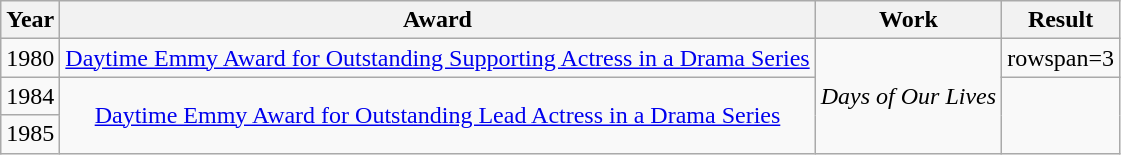<table class="wikitable sortable">
<tr>
<th scope="col">Year</th>
<th scope="col">Award</th>
<th scope="col">Work</th>
<th scope="col">Result</th>
</tr>
<tr>
<td>1980</td>
<td><a href='#'>Daytime Emmy Award for Outstanding Supporting Actress in a Drama Series</a></td>
<td rowspan=3 style="text-align:center"><em>Days of Our Lives</em></td>
<td>rowspan=3 </td>
</tr>
<tr>
<td>1984</td>
<td rowspan=2 style="text-align:center"><a href='#'>Daytime Emmy Award for Outstanding Lead Actress in a Drama Series</a></td>
</tr>
<tr>
<td>1985</td>
</tr>
</table>
